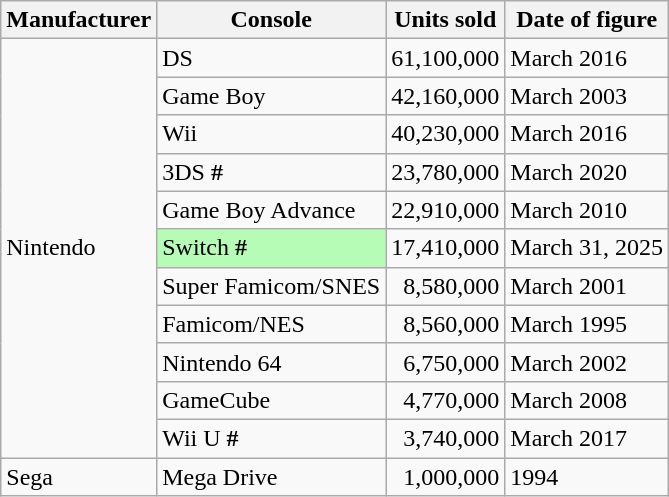<table class="wikitable sortable">
<tr>
<th>Manufacturer</th>
<th>Console</th>
<th>Units sold</th>
<th>Date of figure</th>
</tr>
<tr>
<td rowspan="11">Nintendo</td>
<td>DS</td>
<td align="right">61,100,000</td>
<td>March 2016</td>
</tr>
<tr>
<td>Game Boy</td>
<td align="right">42,160,000</td>
<td>March 2003</td>
</tr>
<tr>
<td>Wii</td>
<td align="right">40,230,000</td>
<td>March 2016</td>
</tr>
<tr>
<td>3DS <strong>#</strong></td>
<td align="right">23,780,000</td>
<td>March 2020</td>
</tr>
<tr>
<td>Game Boy Advance</td>
<td align="right">22,910,000</td>
<td>March 2010</td>
</tr>
<tr>
<td style="background:#b6fcb6;">Switch <strong>#</strong></td>
<td align="right">17,410,000</td>
<td>March 31, 2025</td>
</tr>
<tr>
<td>Super Famicom/SNES</td>
<td align="right">8,580,000</td>
<td>March 2001</td>
</tr>
<tr>
<td>Famicom/NES</td>
<td align="right">8,560,000</td>
<td>March 1995</td>
</tr>
<tr>
<td>Nintendo 64</td>
<td align="right">6,750,000</td>
<td>March 2002</td>
</tr>
<tr>
<td>GameCube</td>
<td align="right">4,770,000</td>
<td>March 2008</td>
</tr>
<tr>
<td>Wii U <strong>#</strong></td>
<td align="right">3,740,000</td>
<td>March 2017</td>
</tr>
<tr>
<td>Sega</td>
<td>Mega Drive</td>
<td align="right">1,000,000</td>
<td>1994</td>
</tr>
</table>
